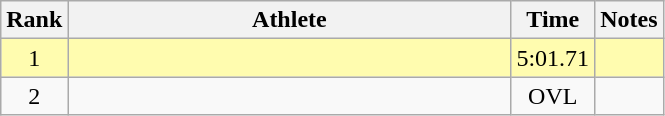<table class="wikitable" style="text-align:center">
<tr>
<th>Rank</th>
<th Style="width:18em">Athlete</th>
<th>Time</th>
<th>Notes</th>
</tr>
<tr style="width:10px; background:#fffcaf">
<td>1</td>
<td style="text-align:left"></td>
<td>5:01.71</td>
<td></td>
</tr>
<tr>
<td>2</td>
<td style="text-align:left"></td>
<td>OVL</td>
<td></td>
</tr>
</table>
